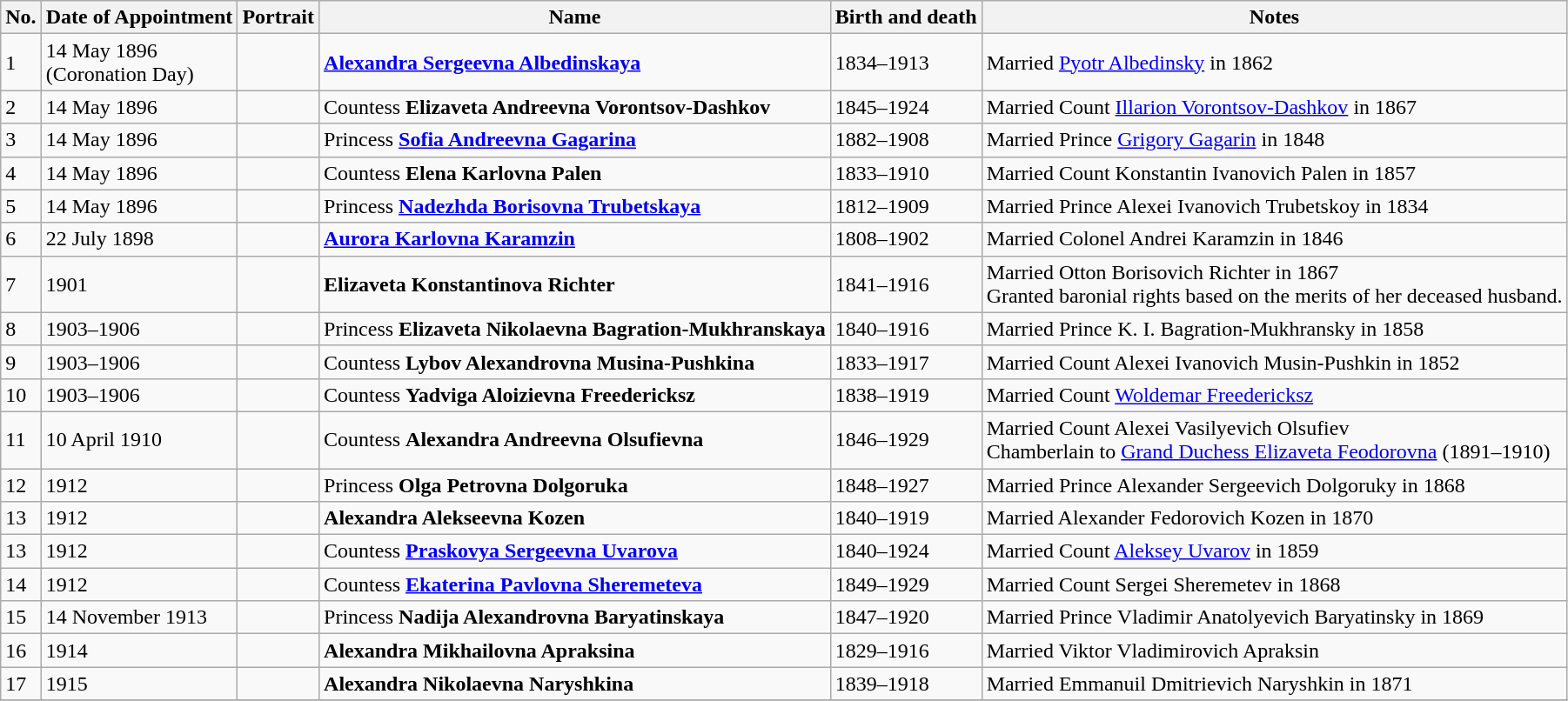<table class="wikitable">
<tr>
<th>No.</th>
<th>Date of Appointment</th>
<th>Portrait</th>
<th>Name</th>
<th>Birth and death</th>
<th>Notes</th>
</tr>
<tr>
<td>1</td>
<td>14 May 1896<br>(Coronation Day)</td>
<td></td>
<td><a href='#'><strong>Alexandra Sergeevna Albedinskaya</strong></a></td>
<td>1834–1913</td>
<td>Married <a href='#'>Pyotr Albedinsky</a> in 1862</td>
</tr>
<tr>
<td>2</td>
<td>14 May 1896</td>
<td></td>
<td>Countess <strong>Elizaveta Andreevna Vorontsov-Dashkov</strong></td>
<td>1845–1924</td>
<td>Married Count <a href='#'>Illarion Vorontsov-Dashkov</a> in 1867</td>
</tr>
<tr>
<td>3</td>
<td>14 May 1896</td>
<td></td>
<td>Princess <strong><a href='#'>Sofia Andreevna Gagarina</a></strong></td>
<td>1882–1908</td>
<td>Married Prince <a href='#'>Grigory Gagarin</a> in 1848</td>
</tr>
<tr>
<td>4</td>
<td>14 May 1896</td>
<td></td>
<td>Countess <strong>Elena Karlovna Palen</strong></td>
<td>1833–1910</td>
<td>Married Count Konstantin Ivanovich Palen in 1857</td>
</tr>
<tr>
<td>5</td>
<td>14 May 1896</td>
<td></td>
<td>Princess <strong><a href='#'>Nadezhda Borisovna Trubetskaya</a></strong></td>
<td>1812–1909</td>
<td>Married Prince Alexei Ivanovich Trubetskoy in 1834</td>
</tr>
<tr>
<td>6</td>
<td>22 July 1898</td>
<td></td>
<td><a href='#'><strong>Aurora Karlovna Karamzin</strong></a></td>
<td>1808–1902</td>
<td>Married Colonel Andrei Karamzin in 1846</td>
</tr>
<tr>
<td>7</td>
<td>1901</td>
<td></td>
<td><strong>Elizaveta Konstantinova Richter</strong></td>
<td>1841–1916</td>
<td>Married Otton Borisovich Richter in 1867<br>Granted baronial rights based on the merits of her deceased husband.</td>
</tr>
<tr>
<td>8</td>
<td>1903–1906</td>
<td></td>
<td>Princess <strong>Elizaveta Nikolaevna Bagration-Mukhranskaya</strong></td>
<td>1840–1916</td>
<td>Married Prince K. I. Bagration-Mukhransky in 1858</td>
</tr>
<tr>
<td>9</td>
<td>1903–1906</td>
<td></td>
<td>Countess <strong>Lybov Alexandrovna Musina-Pushkina</strong></td>
<td>1833–1917</td>
<td>Married Count Alexei Ivanovich Musin-Pushkin in 1852</td>
</tr>
<tr>
<td>10</td>
<td>1903–1906</td>
<td></td>
<td>Countess <strong>Yadviga Aloizievna Freedericksz</strong></td>
<td>1838–1919</td>
<td>Married Count <a href='#'>Woldemar Freedericksz</a></td>
</tr>
<tr>
<td>11</td>
<td>10 April 1910</td>
<td></td>
<td>Countess <strong>Alexandra Andreevna Olsufievna</strong></td>
<td>1846–1929</td>
<td>Married Count Alexei Vasilyevich Olsufiev<br>Chamberlain to <a href='#'>Grand Duchess Elizaveta Feodorovna</a> (1891–1910)</td>
</tr>
<tr>
<td>12</td>
<td>1912</td>
<td></td>
<td>Princess <strong>Olga Petrovna Dolgoruka</strong></td>
<td>1848–1927</td>
<td>Married Prince Alexander Sergeevich Dolgoruky in 1868</td>
</tr>
<tr>
<td>13</td>
<td>1912</td>
<td></td>
<td><strong>Alexandra Alekseevna Kozen</strong></td>
<td>1840–1919</td>
<td>Married Alexander Fedorovich Kozen in 1870</td>
</tr>
<tr>
<td>13</td>
<td>1912</td>
<td></td>
<td>Countess <strong><a href='#'>Praskovya Sergeevna Uvarova</a></strong></td>
<td>1840–1924</td>
<td>Married Count <a href='#'>Aleksey Uvarov</a> in 1859</td>
</tr>
<tr>
<td>14</td>
<td>1912</td>
<td></td>
<td>Countess <strong><a href='#'>Ekaterina Pavlovna Sheremeteva</a></strong></td>
<td>1849–1929</td>
<td>Married Count Sergei Sheremetev in 1868</td>
</tr>
<tr>
<td>15</td>
<td>14 November 1913</td>
<td></td>
<td>Princess <strong>Nadija Alexandrovna Baryatinskaya</strong></td>
<td>1847–1920</td>
<td>Married Prince Vladimir Anatolyevich Baryatinsky in 1869</td>
</tr>
<tr>
<td>16</td>
<td>1914</td>
<td></td>
<td><strong>Alexandra Mikhailovna Apraksina</strong></td>
<td>1829–1916</td>
<td>Married Viktor Vladimirovich Apraksin</td>
</tr>
<tr>
<td>17</td>
<td>1915</td>
<td></td>
<td><strong>Alexandra Nikolaevna Naryshkina</strong></td>
<td>1839–1918</td>
<td>Married Emmanuil Dmitrievich Naryshkin in 1871</td>
</tr>
<tr>
</tr>
</table>
